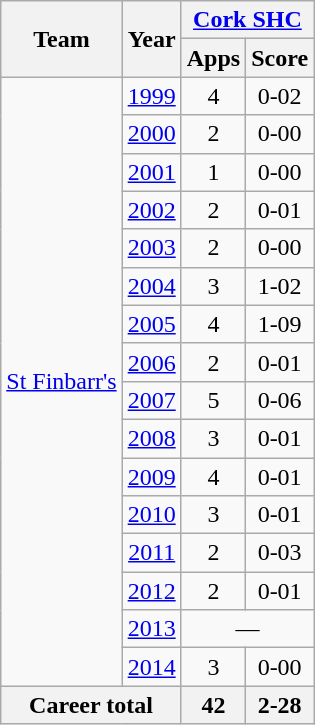<table class="wikitable" style="text-align:center">
<tr>
<th rowspan="2">Team</th>
<th rowspan="2">Year</th>
<th colspan="2"><a href='#'>Cork SHC</a></th>
</tr>
<tr>
<th>Apps</th>
<th>Score</th>
</tr>
<tr>
<td rowspan="16"><a href='#'>St Finbarr's</a></td>
<td><a href='#'>1999</a></td>
<td>4</td>
<td>0-02</td>
</tr>
<tr>
<td><a href='#'>2000</a></td>
<td>2</td>
<td>0-00</td>
</tr>
<tr>
<td><a href='#'>2001</a></td>
<td>1</td>
<td>0-00</td>
</tr>
<tr>
<td><a href='#'>2002</a></td>
<td>2</td>
<td>0-01</td>
</tr>
<tr>
<td><a href='#'>2003</a></td>
<td>2</td>
<td>0-00</td>
</tr>
<tr>
<td><a href='#'>2004</a></td>
<td>3</td>
<td>1-02</td>
</tr>
<tr>
<td><a href='#'>2005</a></td>
<td>4</td>
<td>1-09</td>
</tr>
<tr>
<td><a href='#'>2006</a></td>
<td>2</td>
<td>0-01</td>
</tr>
<tr>
<td><a href='#'>2007</a></td>
<td>5</td>
<td>0-06</td>
</tr>
<tr>
<td><a href='#'>2008</a></td>
<td>3</td>
<td>0-01</td>
</tr>
<tr>
<td><a href='#'>2009</a></td>
<td>4</td>
<td>0-01</td>
</tr>
<tr>
<td><a href='#'>2010</a></td>
<td>3</td>
<td>0-01</td>
</tr>
<tr>
<td><a href='#'>2011</a></td>
<td>2</td>
<td>0-03</td>
</tr>
<tr>
<td><a href='#'>2012</a></td>
<td>2</td>
<td>0-01</td>
</tr>
<tr>
<td><a href='#'>2013</a></td>
<td colspan=2>—</td>
</tr>
<tr>
<td><a href='#'>2014</a></td>
<td>3</td>
<td>0-00</td>
</tr>
<tr>
<th colspan="2">Career total</th>
<th>42</th>
<th>2-28</th>
</tr>
</table>
